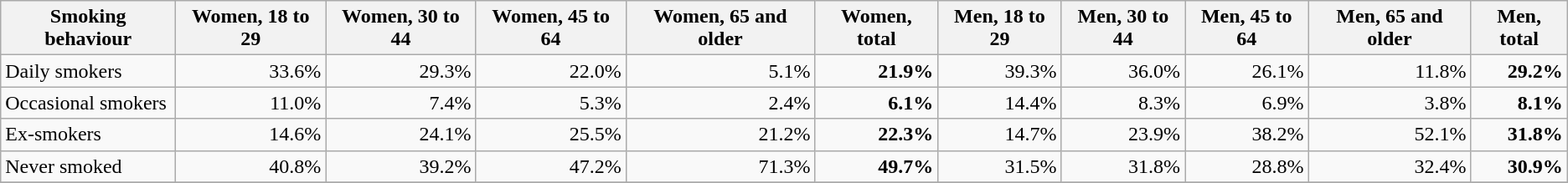<table class="wikitable sortable" style="text-align:right">
<tr class="hintergrundfarbe8">
<th style="text-align:center">Smoking behaviour</th>
<th style="text-align:center">Women, 18 to 29</th>
<th style="text-align:center">Women, 30 to 44</th>
<th style="text-align:center">Women, 45 to 64</th>
<th style="text-align:center">Women, 65 and older</th>
<th style="text-align:center">Women, total</th>
<th style="text-align:center">Men, 18 to 29</th>
<th style="text-align:center">Men, 30 to 44</th>
<th style="text-align:center">Men, 45 to 64</th>
<th style="text-align:center">Men, 65 and older</th>
<th style="text-align:center">Men, total</th>
</tr>
<tr>
<td style="text-align:left">Daily smokers</td>
<td>33.6%</td>
<td>29.3%</td>
<td>22.0%</td>
<td>5.1%</td>
<td><strong>21.9%</strong></td>
<td>39.3%</td>
<td>36.0%</td>
<td>26.1%</td>
<td>11.8%</td>
<td><strong>29.2%</strong></td>
</tr>
<tr>
<td style="text-align:left">Occasional smokers</td>
<td>11.0%</td>
<td>7.4%</td>
<td>5.3%</td>
<td>2.4%</td>
<td><strong>6.1%</strong></td>
<td>14.4%</td>
<td>8.3%</td>
<td>6.9%</td>
<td>3.8%</td>
<td><strong>8.1%</strong></td>
</tr>
<tr>
<td style="text-align:left">Ex-smokers</td>
<td>14.6%</td>
<td>24.1%</td>
<td>25.5%</td>
<td>21.2%</td>
<td><strong>22.3%</strong></td>
<td>14.7%</td>
<td>23.9%</td>
<td>38.2%</td>
<td>52.1%</td>
<td><strong>31.8%</strong></td>
</tr>
<tr>
<td style="text-align:left">Never smoked</td>
<td>40.8%</td>
<td>39.2%</td>
<td>47.2%</td>
<td>71.3%</td>
<td><strong>49.7%</strong></td>
<td>31.5%</td>
<td>31.8%</td>
<td>28.8%</td>
<td>32.4%</td>
<td><strong>30.9%</strong></td>
</tr>
<tr>
</tr>
</table>
